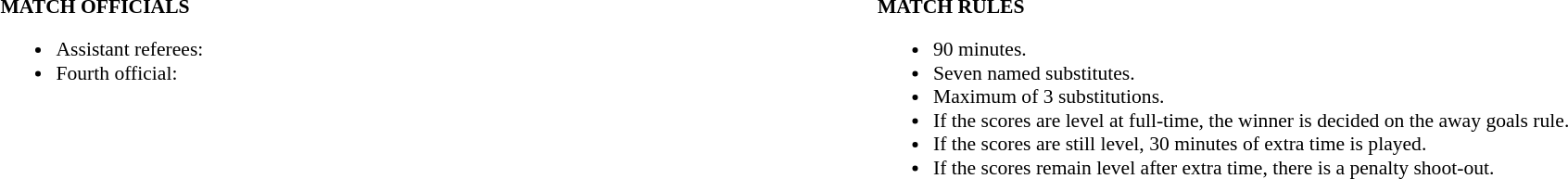<table width=100% style="font-size: 90%">
<tr>
<td width=50% valign=top><br><strong>MATCH OFFICIALS</strong><ul><li>Assistant referees:</li><li>Fourth official:</li></ul></td>
<td width=50% valign=top><br><strong>MATCH RULES</strong><ul><li>90 minutes.</li><li>Seven named substitutes.</li><li>Maximum of 3 substitutions.</li><li>If the scores are level at full-time, the winner is decided on the away goals rule.</li><li>If the scores are still level, 30 minutes of extra time is played.</li><li>If the scores remain level after extra time, there is a penalty shoot-out.</li></ul></td>
</tr>
</table>
